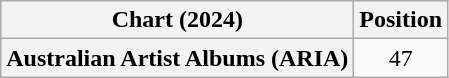<table class="wikitable plainrowheaders" style="text-align:center">
<tr>
<th scope="col">Chart (2024)</th>
<th scope="col">Position</th>
</tr>
<tr>
<th scope="row">Australian Artist Albums (ARIA)</th>
<td>47</td>
</tr>
</table>
